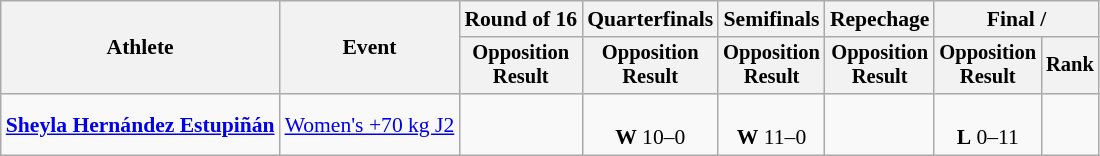<table class="wikitable" style="font-size:90%">
<tr>
<th rowspan="2">Athlete</th>
<th rowspan="2">Event</th>
<th>Round of 16</th>
<th>Quarterfinals</th>
<th>Semifinals</th>
<th>Repechage</th>
<th colspan=2>Final / </th>
</tr>
<tr style="font-size:95%">
<th>Opposition<br>Result</th>
<th>Opposition<br>Result</th>
<th>Opposition<br>Result</th>
<th>Opposition<br>Result</th>
<th>Opposition<br>Result</th>
<th>Rank</th>
</tr>
<tr align=center>
<td align=left><strong><a href='#'>Sheyla Hernández Estupiñán</a></strong></td>
<td align=left><a href='#'>Women's +70 kg J2</a></td>
<td></td>
<td><br><strong>W</strong> 10–0</td>
<td><br><strong>W</strong> 11–0</td>
<td></td>
<td><br><strong>L</strong> 0–11</td>
<td></td>
</tr>
</table>
